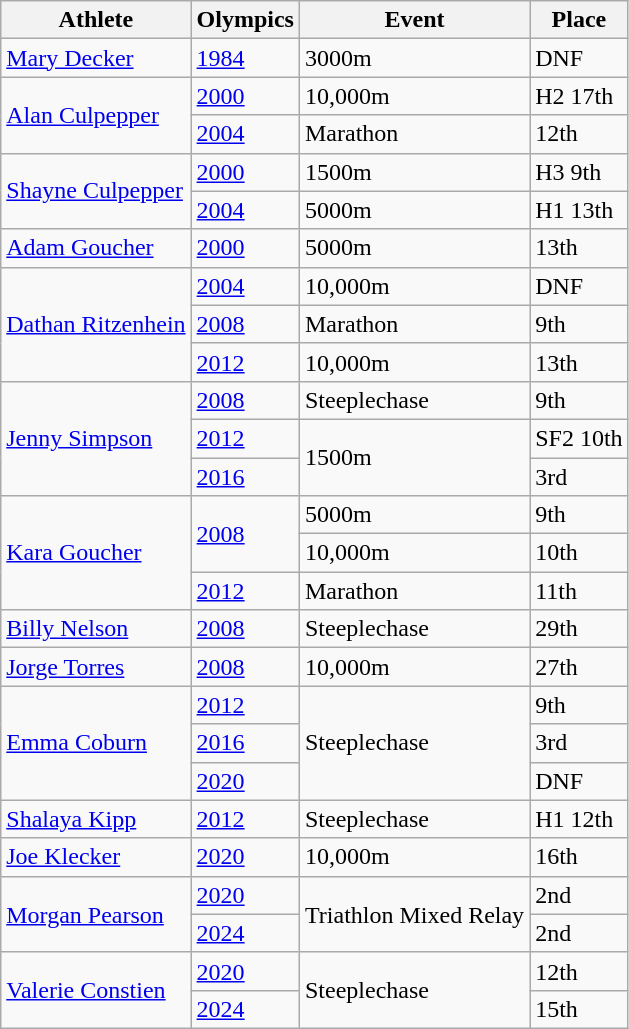<table class="wikitable">
<tr>
<th>Athlete</th>
<th>Olympics</th>
<th>Event</th>
<th>Place</th>
</tr>
<tr>
<td><a href='#'>Mary Decker</a> <small></small></td>
<td><a href='#'>1984</a></td>
<td>3000m</td>
<td>DNF</td>
</tr>
<tr>
<td rowspan="2"><a href='#'>Alan Culpepper</a> <small></small></td>
<td><a href='#'>2000</a></td>
<td>10,000m</td>
<td>H2 17th</td>
</tr>
<tr>
<td><a href='#'>2004</a></td>
<td>Marathon</td>
<td>12th</td>
</tr>
<tr>
<td rowspan="2"><a href='#'>Shayne Culpepper</a> <small></small></td>
<td><a href='#'>2000</a></td>
<td>1500m</td>
<td>H3 9th</td>
</tr>
<tr>
<td><a href='#'>2004</a></td>
<td>5000m</td>
<td>H1 13th</td>
</tr>
<tr>
<td><a href='#'>Adam Goucher</a> <small></small></td>
<td><a href='#'>2000</a></td>
<td>5000m</td>
<td>13th</td>
</tr>
<tr>
<td rowspan="3"><a href='#'>Dathan Ritzenhein</a> <small></small></td>
<td><a href='#'>2004</a></td>
<td>10,000m</td>
<td>DNF</td>
</tr>
<tr>
<td><a href='#'>2008</a></td>
<td>Marathon</td>
<td>9th</td>
</tr>
<tr>
<td><a href='#'>2012</a></td>
<td>10,000m</td>
<td>13th</td>
</tr>
<tr>
<td rowspan="3"><a href='#'>Jenny Simpson</a> <small></small></td>
<td><a href='#'>2008</a></td>
<td>Steeplechase</td>
<td>9th</td>
</tr>
<tr>
<td><a href='#'>2012</a></td>
<td rowspan="2">1500m</td>
<td>SF2 10th</td>
</tr>
<tr>
<td><a href='#'>2016</a></td>
<td>3rd</td>
</tr>
<tr>
<td rowspan="3"><a href='#'>Kara Goucher</a> <small></small></td>
<td rowspan="2"><a href='#'>2008</a></td>
<td>5000m</td>
<td>9th</td>
</tr>
<tr>
<td>10,000m</td>
<td>10th</td>
</tr>
<tr>
<td><a href='#'>2012</a></td>
<td>Marathon</td>
<td>11th</td>
</tr>
<tr>
<td><a href='#'>Billy Nelson</a> <small></small></td>
<td><a href='#'>2008</a></td>
<td>Steeplechase</td>
<td>29th</td>
</tr>
<tr>
<td><a href='#'>Jorge Torres</a> <small></small></td>
<td><a href='#'>2008</a></td>
<td>10,000m</td>
<td>27th</td>
</tr>
<tr>
<td rowspan="3"><a href='#'>Emma Coburn</a> <small></small></td>
<td><a href='#'>2012</a></td>
<td rowspan="3">Steeplechase</td>
<td>9th</td>
</tr>
<tr>
<td><a href='#'>2016</a></td>
<td>3rd</td>
</tr>
<tr>
<td><a href='#'>2020</a></td>
<td>DNF</td>
</tr>
<tr>
<td><a href='#'>Shalaya Kipp</a> <small></small></td>
<td><a href='#'>2012</a></td>
<td>Steeplechase</td>
<td>H1 12th</td>
</tr>
<tr>
<td><a href='#'>Joe Klecker</a> <small></small></td>
<td><a href='#'>2020</a></td>
<td>10,000m</td>
<td>16th</td>
</tr>
<tr>
<td rowspan="2"><a href='#'>Morgan Pearson</a></td>
<td><a href='#'>2020</a></td>
<td rowspan="2">Triathlon Mixed Relay</td>
<td>2nd</td>
</tr>
<tr>
<td><a href='#'>2024</a></td>
<td>2nd</td>
</tr>
<tr>
<td rowspan="2"><a href='#'>Valerie Constien</a> <small></small></td>
<td><a href='#'>2020</a></td>
<td rowspan="2">Steeplechase</td>
<td>12th</td>
</tr>
<tr>
<td><a href='#'>2024</a></td>
<td>15th</td>
</tr>
</table>
